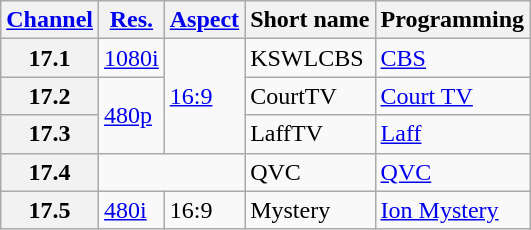<table class="wikitable">
<tr>
<th scope = "col"><a href='#'>Channel</a></th>
<th scope = "col"><a href='#'>Res.</a></th>
<th scope = "col"><a href='#'>Aspect</a></th>
<th scope = "col">Short name</th>
<th scope = "col">Programming</th>
</tr>
<tr>
<th scope = "row">17.1</th>
<td><a href='#'>1080i</a></td>
<td rowspan=3><a href='#'>16:9</a></td>
<td>KSWLCBS</td>
<td><a href='#'>CBS</a></td>
</tr>
<tr>
<th scope = "row">17.2</th>
<td rowspan=2><a href='#'>480p</a></td>
<td>CourtTV</td>
<td><a href='#'>Court TV</a></td>
</tr>
<tr>
<th scope = "row">17.3</th>
<td>LaffTV</td>
<td><a href='#'>Laff</a></td>
</tr>
<tr>
<th scope = "row">17.4</th>
<td colspan=2></td>
<td>QVC</td>
<td><a href='#'>QVC</a></td>
</tr>
<tr>
<th scope = "row">17.5</th>
<td><a href='#'>480i</a></td>
<td>16:9</td>
<td>Mystery</td>
<td><a href='#'>Ion Mystery</a></td>
</tr>
</table>
